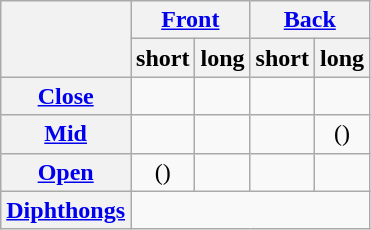<table class="wikitable" style=text-align:center>
<tr>
<th rowspan="2"></th>
<th colspan="2"><a href='#'>Front</a></th>
<th colspan="2"><a href='#'>Back</a></th>
</tr>
<tr class=small>
<th>short</th>
<th>long</th>
<th>short</th>
<th>long</th>
</tr>
<tr>
<th align="left"><a href='#'>Close</a></th>
<td align="center"></td>
<td align="center"></td>
<td align="center"></td>
<td align="center"></td>
</tr>
<tr>
<th align="left"><a href='#'>Mid</a></th>
<td align="center"></td>
<td align="center"></td>
<td align="center"></td>
<td align="center">()</td>
</tr>
<tr>
<th align="left"><a href='#'>Open</a></th>
<td align="center">()</td>
<td></td>
<td align="center"></td>
<td align="center"></td>
</tr>
<tr>
<th align="left"><a href='#'>Diphthongs</a></th>
<td colspan="4" align="center"></td>
</tr>
</table>
